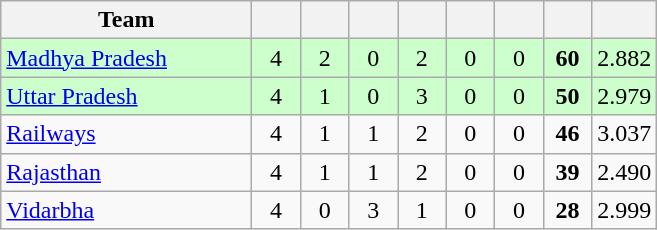<table class="wikitable" style="text-align:center">
<tr>
<th style="width:160px">Team</th>
<th style="width:25px"></th>
<th style="width:25px"></th>
<th style="width:25px"></th>
<th style="width:25px"></th>
<th style="width:25px"></th>
<th style="width:25px"></th>
<th style="width:25px"></th>
<th style="width:25px;"></th>
</tr>
<tr style="background:#cfc;">
<td style="text-align:left"><a href='#'>Madhya Pradesh</a></td>
<td>4</td>
<td>2</td>
<td>0</td>
<td>2</td>
<td>0</td>
<td>0</td>
<td><strong>60</strong></td>
<td>2.882</td>
</tr>
<tr style="background:#cfc;">
<td style="text-align:left"><a href='#'>Uttar Pradesh</a></td>
<td>4</td>
<td>1</td>
<td>0</td>
<td>3</td>
<td>0</td>
<td>0</td>
<td><strong>50</strong></td>
<td>2.979</td>
</tr>
<tr>
<td style="text-align:left"><a href='#'>Railways</a></td>
<td>4</td>
<td>1</td>
<td>1</td>
<td>2</td>
<td>0</td>
<td>0</td>
<td><strong>46</strong></td>
<td>3.037</td>
</tr>
<tr>
<td style="text-align:left"><a href='#'>Rajasthan</a></td>
<td>4</td>
<td>1</td>
<td>1</td>
<td>2</td>
<td>0</td>
<td>0</td>
<td><strong>39</strong></td>
<td>2.490</td>
</tr>
<tr>
<td style="text-align:left"><a href='#'>Vidarbha</a></td>
<td>4</td>
<td>0</td>
<td>3</td>
<td>1</td>
<td>0</td>
<td>0</td>
<td><strong>28</strong></td>
<td>2.999</td>
</tr>
</table>
